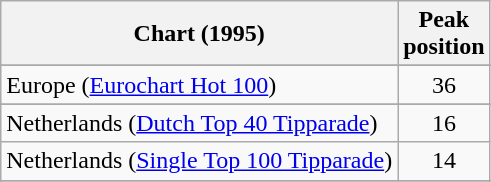<table class="wikitable sortable">
<tr>
<th>Chart (1995)</th>
<th>Peak<br>position</th>
</tr>
<tr>
</tr>
<tr>
</tr>
<tr>
</tr>
<tr>
<td>Europe (<a href='#'>Eurochart Hot 100</a>)</td>
<td align="center">36</td>
</tr>
<tr>
</tr>
<tr>
</tr>
<tr>
</tr>
<tr>
<td>Netherlands (<a href='#'>Dutch Top 40 Tipparade</a>)</td>
<td align="center">16</td>
</tr>
<tr>
<td>Netherlands (<a href='#'>Single Top 100 Tipparade</a>)</td>
<td align="center">14</td>
</tr>
<tr>
</tr>
<tr>
</tr>
<tr>
</tr>
<tr>
</tr>
<tr>
</tr>
<tr>
</tr>
<tr>
</tr>
</table>
